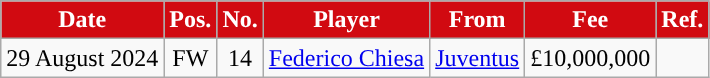<table class="wikitable plainrowheaders sortable">
<tr>
<th style="background:#D10A11; color:white; ">Date</th>
<th style="background:#D10A11; color:white; ">Pos.</th>
<th style="background:#D10A11; color:white; ">No.</th>
<th style="background:#D10A11; color:white; ">Player</th>
<th style="background:#D10A11; color:white; ">From</th>
<th style="background:#D10A11; color:white; ">Fee</th>
<th style="background:#D10A11; color:white; ">Ref.</th>
</tr>
<tr>
<td>29 August 2024</td>
<td style="text-align:center">FW</td>
<td style="text-align:center">14</td>
<td> <a href='#'>Federico Chiesa</a></td>
<td> <a href='#'>Juventus</a></td>
<td> £10,000,000</td>
<td></td>
</tr>
</table>
